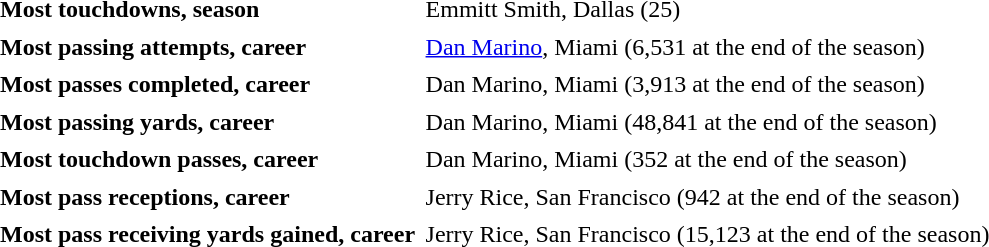<table cellpadding="3" cellspacing="1">
<tr>
<td><strong>Most touchdowns, season</strong></td>
<td>Emmitt Smith, Dallas (25)</td>
</tr>
<tr>
<td><strong>Most passing attempts, career</strong></td>
<td><a href='#'>Dan Marino</a>, Miami (6,531 at the end of the season)</td>
</tr>
<tr>
<td><strong>Most passes completed, career</strong></td>
<td>Dan Marino, Miami (3,913 at the end of the season)</td>
</tr>
<tr>
<td><strong>Most passing yards, career</strong></td>
<td>Dan Marino, Miami (48,841 at the end of the season)</td>
</tr>
<tr>
<td><strong>Most touchdown passes, career</strong></td>
<td>Dan Marino, Miami (352 at the end of the season)</td>
</tr>
<tr>
<td><strong>Most pass receptions, career</strong></td>
<td>Jerry Rice, San Francisco (942 at the end of the season)</td>
</tr>
<tr>
<td><strong>Most pass receiving yards gained, career</strong></td>
<td>Jerry Rice, San Francisco (15,123 at the end of the season)</td>
</tr>
</table>
